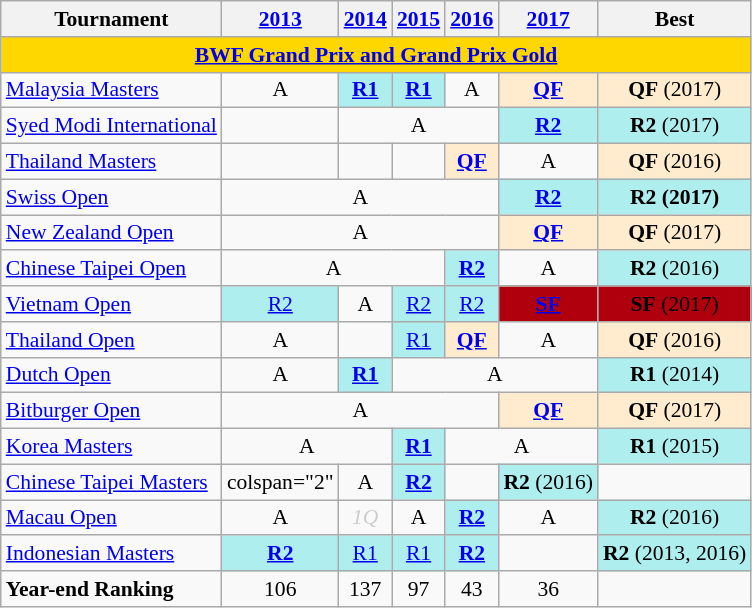<table style='font-size: 90%; text-align:center;' class='wikitable'>
<tr>
<th>Tournament</th>
<th><a href='#'>2013</a></th>
<th><a href='#'>2014</a></th>
<th><a href='#'>2015</a></th>
<th><a href='#'>2016</a></th>
<th><a href='#'>2017</a></th>
<th>Best</th>
</tr>
<tr bgcolor=FFD700>
<td colspan="7" align=center><strong><a href='#'>BWF Grand Prix and Grand Prix Gold</a></strong></td>
</tr>
<tr>
<td align=left> <a href='#'>Malaysia Masters</a></td>
<td>A</td>
<td bgcolor=AFEEEE><a href='#'><strong>R1</strong></a></td>
<td bgcolor=AFEEEE><a href='#'><strong>R1</strong></a></td>
<td>A</td>
<td bgcolor=FFEBCD><a href='#'><strong>QF</strong></a></td>
<td bgcolor=FFEBCD><strong>QF</strong> (2017)</td>
</tr>
<tr>
<td align=left> <a href='#'>Syed Modi International</a></td>
<td></td>
<td colspan="3">A</td>
<td bgcolor=AFEEEE><a href='#'><strong>R2</strong></a></td>
<td bgcolor=AFEEEE><strong>R2</strong> (2017)</td>
</tr>
<tr>
<td align=left> <a href='#'>Thailand Masters</a></td>
<td></td>
<td></td>
<td></td>
<td bgcolor=FFEBCD><a href='#'><strong>QF</strong></a></td>
<td>A</td>
<td bgcolor=FFEBCD><strong>QF</strong> (2016)</td>
</tr>
<tr>
<td align=left> <a href='#'>Swiss Open</a></td>
<td colspan="4">A</td>
<td bgcolor=AFEEEE><a href='#'><strong>R2</strong></a></td>
<td bgcolor=AFEEEE><strong>R2 (2017)</strong></td>
</tr>
<tr>
<td align=left> <a href='#'>New Zealand Open</a></td>
<td colspan="4">A</td>
<td bgcolor=FFEBCD><a href='#'><strong>QF</strong></a></td>
<td bgcolor=FFEBCD><strong>QF</strong> (2017)</td>
</tr>
<tr>
<td align=left> <a href='#'>Chinese Taipei Open</a></td>
<td colspan="3">A</td>
<td bgcolor=AFEEEE><a href='#'><strong>R2</strong></a></td>
<td>A</td>
<td bgcolor=AFEEEE><strong>R2</strong> (2016)</td>
</tr>
<tr>
<td align=left> <a href='#'>Vietnam Open</a></td>
<td bgcolor=AFEEEE><a href='#'>R2</a></td>
<td>A</td>
<td bgcolor=AFEEEE><a href='#'>R2</a></td>
<td bgcolor=AFEEEE><a href='#'>R2</a></td>
<td bgcolor=bronze><a href='#'><strong>SF</strong></a></td>
<td bgcolor=bronze><strong>SF</strong> (2017)</td>
</tr>
<tr>
<td align=left> <a href='#'>Thailand Open</a></td>
<td>A</td>
<td></td>
<td bgcolor=AFEEEE><a href='#'>R1</a></td>
<td bgcolor=FFEBCD><a href='#'><strong>QF</strong></a></td>
<td>A</td>
<td bgcolor=FFEBCD><strong>QF</strong> (2016)</td>
</tr>
<tr>
<td align=left> <a href='#'>Dutch Open</a></td>
<td>A</td>
<td bgcolor=AFEEEE><a href='#'><strong>R1</strong></a></td>
<td colspan="3">A</td>
<td bgcolor=AFEEEE><strong>R1</strong> (2014)</td>
</tr>
<tr>
<td align=left> <a href='#'>Bitburger Open</a></td>
<td colspan="4">A</td>
<td bgcolor=FFEBCD><a href='#'><strong>QF</strong></a></td>
<td bgcolor=FFEBCD><strong>QF</strong> (2017)</td>
</tr>
<tr>
<td align=left> <a href='#'>Korea Masters</a></td>
<td colspan="2">A</td>
<td bgcolor=AFEEEE><a href='#'><strong>R1</strong></a></td>
<td colspan="2">A</td>
<td bgcolor=AFEEEE><strong>R1</strong> (2015)</td>
</tr>
<tr>
<td align=left> <a href='#'>Chinese Taipei Masters</a></td>
<td>colspan="2" </td>
<td>A</td>
<td bgcolor=AFEEEE><a href='#'><strong>R2</strong></a></td>
<td></td>
<td bgcolor=AFEEEE><strong>R2</strong> (2016)</td>
</tr>
<tr>
<td align=left> <a href='#'>Macau Open</a></td>
<td>A</td>
<td style="color:#ccc"><em>1Q</em></td>
<td>A</td>
<td bgcolor=AFEEEE><a href='#'><strong>R2</strong></a></td>
<td>A</td>
<td bgcolor=AFEEEE><strong>R2</strong> (2016)</td>
</tr>
<tr>
<td align=left> <a href='#'>Indonesian Masters</a></td>
<td bgcolor=AFEEEE><a href='#'><strong>R2</strong></a></td>
<td bgcolor=AFEEEE><a href='#'>R1</a></td>
<td bgcolor=AFEEEE><a href='#'>R1</a></td>
<td bgcolor=AFEEEE><a href='#'><strong>R2</strong></a></td>
<td></td>
<td bgcolor=AFEEEE><strong>R2</strong> (2013, 2016)</td>
</tr>
<tr>
<td align=left><strong>Year-end Ranking</strong></td>
<td align=center>106</td>
<td align=center>137</td>
<td align=center>97</td>
<td align=center>43</td>
<td align=center>36</td>
<td></td>
</tr>
</table>
